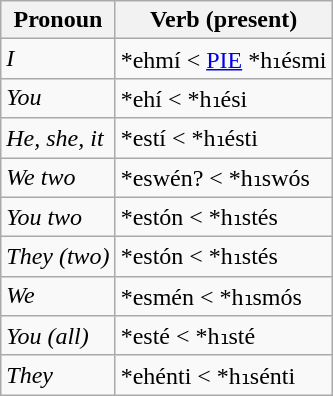<table class="wikitable sortable">
<tr>
<th>Pronoun</th>
<th>Verb (present)</th>
</tr>
<tr>
<td><em>I</em></td>
<td>*ehmí < <a href='#'>PIE</a> *h₁ésmi</td>
</tr>
<tr>
<td><em>You</em></td>
<td>*ehí < *h₁ési</td>
</tr>
<tr>
<td><em>He, she, it</em></td>
<td>*estí < *h₁ésti</td>
</tr>
<tr>
<td><em>We two</em></td>
<td>*eswén? < *h₁swós</td>
</tr>
<tr>
<td><em>You two</em></td>
<td>*estón < *h₁stés</td>
</tr>
<tr>
<td><em>They (two)</em></td>
<td>*estón < *h₁stés</td>
</tr>
<tr>
<td><em>We</em></td>
<td>*esmén < *h₁smós</td>
</tr>
<tr>
<td><em>You (all)</em></td>
<td>*esté < *h₁sté</td>
</tr>
<tr>
<td><em>They</em></td>
<td>*ehénti < *h₁sénti</td>
</tr>
</table>
